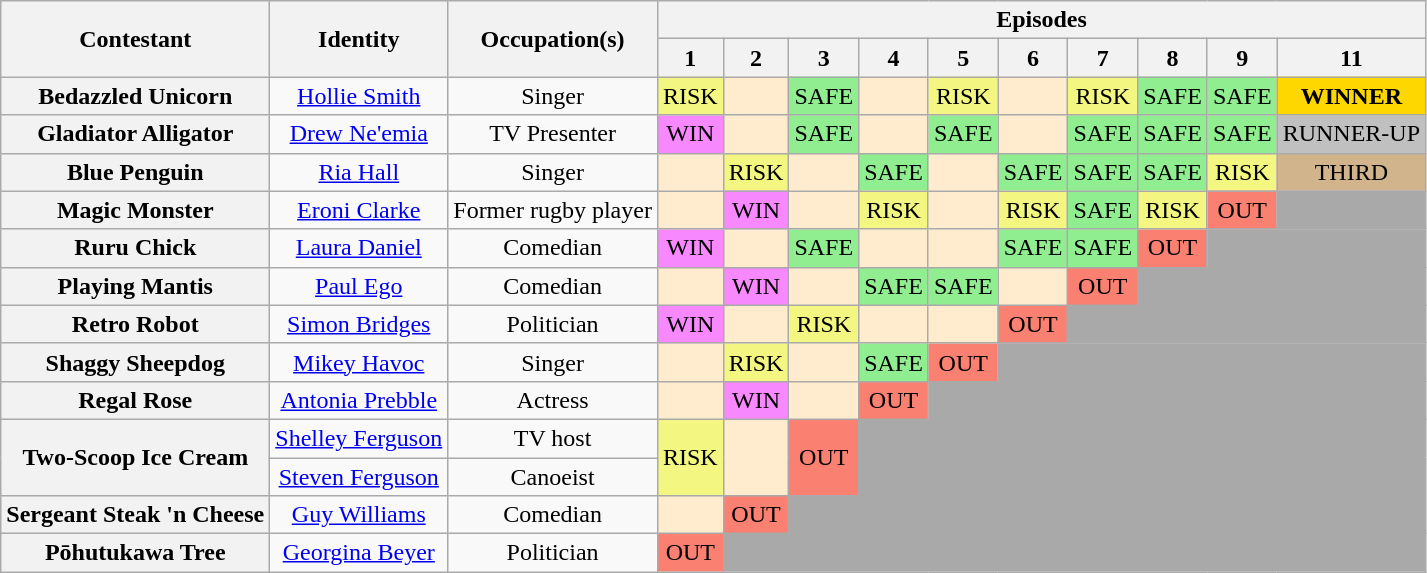<table class="wikitable plainrowheaders" style="text-align: center;">
<tr>
<th rowspan="2">Contestant</th>
<th rowspan="2">Identity</th>
<th rowspan="2">Occupation(s)</th>
<th colspan="10">Episodes</th>
</tr>
<tr>
<th>1</th>
<th>2</th>
<th>3</th>
<th>4</th>
<th>5</th>
<th>6</th>
<th>7</th>
<th>8</th>
<th>9</th>
<th>11</th>
</tr>
<tr>
<th>Bedazzled Unicorn</th>
<td><a href='#'>Hollie Smith</a></td>
<td>Singer</td>
<td bgcolor=#F3F781>RISK</td>
<td bgcolor="#FFEBCD"></td>
<td bgcolor="lightgreen">SAFE</td>
<td bgcolor="#FFEBCD"></td>
<td bgcolor=#F3F781>RISK</td>
<td bgcolor="#FFEBCD"></td>
<td bgcolor=#F3F781>RISK</td>
<td bgcolor="lightgreen">SAFE</td>
<td bgcolor="lightgreen">SAFE</td>
<td bgcolor="gold"><strong>WINNER</strong></td>
</tr>
<tr>
<th>Gladiator Alligator</th>
<td><a href='#'>Drew Ne'emia</a></td>
<td>TV Presenter</td>
<td bgcolor=#F888FD>WIN</td>
<td bgcolor="#FFEBCD"></td>
<td bgcolor="lightgreen">SAFE</td>
<td bgcolor="#FFEBCD"></td>
<td bgcolor="lightgreen">SAFE</td>
<td bgcolor="#FFEBCD"></td>
<td bgcolor="lightgreen">SAFE</td>
<td bgcolor="lightgreen">SAFE</td>
<td bgcolor="lightgreen">SAFE</td>
<td bgcolor="silver">RUNNER-UP</td>
</tr>
<tr>
<th>Blue Penguin</th>
<td><a href='#'>Ria Hall</a></td>
<td>Singer</td>
<td bgcolor="#FFEBCD"></td>
<td bgcolor=#F3F781>RISK</td>
<td bgcolor="#FFEBCD"></td>
<td bgcolor="lightgreen">SAFE</td>
<td bgcolor="#FFEBCD"></td>
<td bgcolor="lightgreen">SAFE</td>
<td bgcolor="lightgreen">SAFE</td>
<td bgcolor="lightgreen">SAFE</td>
<td bgcolor=#F3F781>RISK</td>
<td bgcolor="tan">THIRD</td>
</tr>
<tr>
<th>Magic Monster</th>
<td><a href='#'>Eroni Clarke</a></td>
<td>Former rugby player</td>
<td bgcolor="#FFEBCD"></td>
<td bgcolor=#F888FD>WIN</td>
<td bgcolor="#FFEBCD"></td>
<td bgcolor=#F3F781>RISK</td>
<td bgcolor="#FFEBCD"></td>
<td bgcolor=#F3F781>RISK</td>
<td bgcolor="lightgreen">SAFE</td>
<td bgcolor=#F3F781>RISK</td>
<td bgcolor=salmon>OUT</td>
<td bgcolor="darkgrey"></td>
</tr>
<tr>
<th>Ruru Chick</th>
<td><a href='#'>Laura Daniel</a></td>
<td>Comedian</td>
<td bgcolor=#F888FD>WIN</td>
<td bgcolor="#FFEBCD"></td>
<td bgcolor="lightgreen">SAFE</td>
<td bgcolor="#FFEBCD"></td>
<td bgcolor="#FFEBCD"></td>
<td bgcolor="lightgreen">SAFE</td>
<td bgcolor="lightgreen">SAFE</td>
<td bgcolor=salmon>OUT</td>
<td colspan="2" bgcolor="darkgrey"></td>
</tr>
<tr>
<th>Playing Mantis</th>
<td><a href='#'>Paul Ego</a></td>
<td>Comedian</td>
<td bgcolor="#FFEBCD"></td>
<td bgcolor=#F888FD>WIN</td>
<td bgcolor="#FFEBCD"></td>
<td bgcolor="lightgreen">SAFE</td>
<td bgcolor="lightgreen">SAFE</td>
<td bgcolor="#FFEBCD"></td>
<td bgcolor=salmon>OUT</td>
<td colspan="3" bgcolor="darkgrey"></td>
</tr>
<tr>
<th>Retro Robot</th>
<td><a href='#'>Simon Bridges</a></td>
<td>Politician</td>
<td bgcolor=#F888FD>WIN</td>
<td bgcolor="#FFEBCD"></td>
<td bgcolor=#F3F781>RISK</td>
<td bgcolor="#FFEBCD"></td>
<td bgcolor="#FFEBCD"></td>
<td bgcolor=salmon>OUT</td>
<td colspan="4" bgcolor="darkgrey"></td>
</tr>
<tr>
<th>Shaggy Sheepdog</th>
<td><a href='#'>Mikey Havoc</a></td>
<td>Singer</td>
<td bgcolor="#FFEBCD"></td>
<td bgcolor=#F3F781>RISK</td>
<td bgcolor="#FFEBCD"></td>
<td bgcolor="lightgreen">SAFE</td>
<td bgcolor=salmon>OUT</td>
<td colspan="5" bgcolor="darkgrey"></td>
</tr>
<tr>
<th>Regal Rose</th>
<td><a href='#'>Antonia Prebble</a></td>
<td>Actress</td>
<td bgcolor="#FFEBCD"></td>
<td bgcolor=#F888FD>WIN</td>
<td bgcolor="#FFEBCD"></td>
<td bgcolor=salmon>OUT</td>
<td colspan="6" bgcolor="darkgrey"></td>
</tr>
<tr>
<th rowspan=2>Two-Scoop Ice Cream</th>
<td><a href='#'>Shelley Ferguson</a></td>
<td>TV host</td>
<td rowspan=2 bgcolor=#F3F781>RISK</td>
<td rowspan=2 bgcolor="#FFEBCD"></td>
<td rowspan=2 bgcolor=salmon>OUT</td>
<td colspan="9" rowspan="3" bgcolor="darkgrey"></td>
</tr>
<tr>
<td><a href='#'>Steven Ferguson</a></td>
<td>Canoeist</td>
</tr>
<tr>
<th>Sergeant Steak 'n Cheese</th>
<td><a href='#'>Guy Williams</a></td>
<td>Comedian</td>
<td bgcolor="#FFEBCD"></td>
<td bgcolor=salmon>OUT</td>
<td colspan="9" bgcolor="darkgrey"></td>
</tr>
<tr>
<th>Pōhutukawa Tree</th>
<td><a href='#'>Georgina Beyer</a></td>
<td>Politician</td>
<td bgcolor=salmon>OUT</td>
<td colspan="9" bgcolor="darkgrey"></td>
</tr>
</table>
